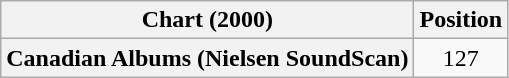<table class="wikitable plainrowheaders" style="text-align:center">
<tr>
<th>Chart (2000)</th>
<th>Position</th>
</tr>
<tr>
<th scope="row">Canadian Albums (Nielsen SoundScan)</th>
<td>127</td>
</tr>
</table>
